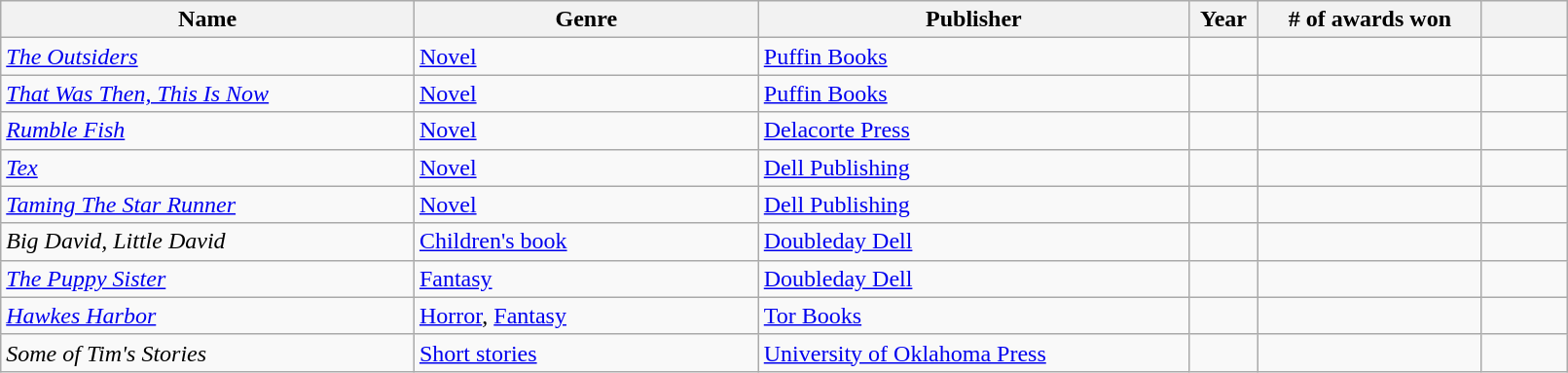<table class="wikitable sortable" border="1" style="width: 85%">
<tr>
<th width=24%>Name</th>
<th width=20%>Genre</th>
<th width=25%>Publisher</th>
<th width=4%>Year</th>
<th width=13%># of awards won</th>
<th class="unsortable" width=5%></th>
</tr>
<tr>
<td><em><a href='#'>The Outsiders</a></em></td>
<td><a href='#'>Novel</a></td>
<td><a href='#'>Puffin Books</a></td>
<td></td>
<td></td>
<td></td>
</tr>
<tr>
<td><em><a href='#'>That Was Then, This Is Now</a></em></td>
<td><a href='#'>Novel</a></td>
<td><a href='#'>Puffin Books</a></td>
<td></td>
<td></td>
<td></td>
</tr>
<tr>
<td><em><a href='#'>Rumble Fish</a></em></td>
<td><a href='#'>Novel</a></td>
<td><a href='#'>Delacorte Press</a></td>
<td></td>
<td></td>
<td></td>
</tr>
<tr>
<td><em><a href='#'>Tex</a></em></td>
<td><a href='#'>Novel</a></td>
<td><a href='#'>Dell Publishing</a></td>
<td></td>
<td></td>
<td></td>
</tr>
<tr>
<td><em><a href='#'>Taming The Star Runner</a></em></td>
<td><a href='#'>Novel</a></td>
<td><a href='#'>Dell Publishing</a></td>
<td></td>
<td></td>
<td></td>
</tr>
<tr>
<td><em>Big David, Little David</em></td>
<td><a href='#'>Children's book</a></td>
<td><a href='#'>Doubleday Dell</a></td>
<td></td>
<td></td>
<td></td>
</tr>
<tr>
<td><em><a href='#'>The Puppy Sister</a></em></td>
<td><a href='#'>Fantasy</a></td>
<td><a href='#'>Doubleday Dell</a></td>
<td></td>
<td></td>
<td></td>
</tr>
<tr>
<td><em><a href='#'>Hawkes Harbor</a></em></td>
<td><a href='#'>Horror</a>, <a href='#'>Fantasy</a></td>
<td><a href='#'>Tor Books</a></td>
<td></td>
<td></td>
<td></td>
</tr>
<tr>
<td><em>Some of Tim's Stories</em></td>
<td><a href='#'>Short stories</a></td>
<td><a href='#'>University of Oklahoma Press</a></td>
<td></td>
<td></td>
<td></td>
</tr>
</table>
